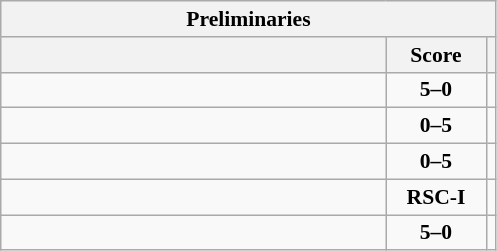<table class="wikitable" style="text-align: center; font-size:90% ">
<tr>
<th colspan=3>Preliminaries</th>
</tr>
<tr>
<th align="right" width="250"></th>
<th width="60">Score</th>
<th align=leftwidth="250"></th>
</tr>
<tr>
<td align=left><strong></strong></td>
<td><strong>5–0</strong></td>
<td align=left></td>
</tr>
<tr>
<td align=left></td>
<td><strong>0–5</strong></td>
<td align=left><strong></strong></td>
</tr>
<tr>
<td align=left></td>
<td><strong>0–5</strong></td>
<td align=left><strong></strong></td>
</tr>
<tr>
<td align=left><strong></strong></td>
<td><strong>RSC-I</strong></td>
<td align=left></td>
</tr>
<tr>
<td align=left><strong></strong></td>
<td><strong>5–0</strong></td>
<td align=left></td>
</tr>
</table>
